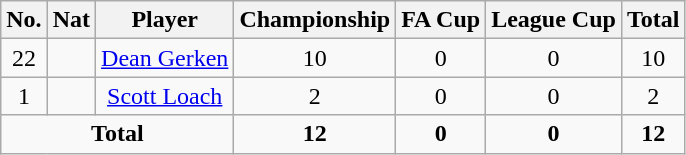<table class="wikitable" style="text-align:center">
<tr>
<th width=0%>No.</th>
<th width=0%>Nat</th>
<th width=0%>Player</th>
<th width=0%>Championship</th>
<th width=0%>FA Cup</th>
<th width=0%>League Cup</th>
<th width=0%>Total</th>
</tr>
<tr>
<td>22</td>
<td></td>
<td><a href='#'>Dean Gerken</a></td>
<td>10</td>
<td>0</td>
<td>0</td>
<td>10</td>
</tr>
<tr>
<td>1</td>
<td></td>
<td><a href='#'>Scott Loach</a></td>
<td>2</td>
<td>0</td>
<td>0</td>
<td>2</td>
</tr>
<tr>
<td colspan=3><strong>Total</strong></td>
<td><strong>12</strong></td>
<td><strong>0</strong></td>
<td><strong>0</strong></td>
<td><strong>12</strong></td>
</tr>
</table>
